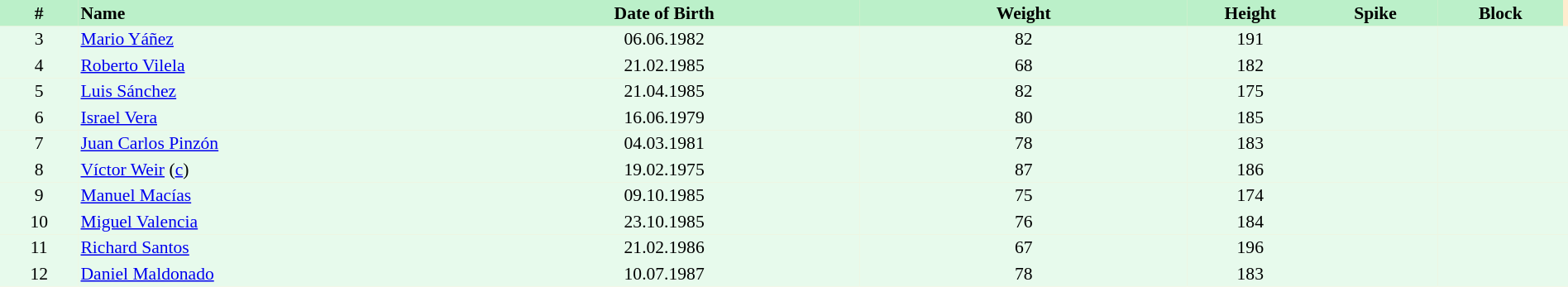<table border=0 cellpadding=2 cellspacing=0  |- bgcolor=#FFECCE style="text-align:center; font-size:90%;" width=100%>
<tr bgcolor=#BBF0C9>
<th width=5%>#</th>
<th width=25% align=left>Name</th>
<th width=25%>Date of Birth</th>
<th width=21%>Weight</th>
<th width=8%>Height</th>
<th width=8%>Spike</th>
<th width=8%>Block</th>
</tr>
<tr bgcolor=#E7FAEC>
<td>3</td>
<td align=left><a href='#'>Mario Yáñez</a></td>
<td>06.06.1982</td>
<td>82</td>
<td>191</td>
<td></td>
<td></td>
<td></td>
</tr>
<tr bgcolor=#E7FAEC>
<td>4</td>
<td align=left><a href='#'>Roberto Vilela</a></td>
<td>21.02.1985</td>
<td>68</td>
<td>182</td>
<td></td>
<td></td>
<td></td>
</tr>
<tr bgcolor=#E7FAEC>
<td>5</td>
<td align=left><a href='#'>Luis Sánchez</a></td>
<td>21.04.1985</td>
<td>82</td>
<td>175</td>
<td></td>
<td></td>
<td></td>
</tr>
<tr bgcolor=#E7FAEC>
<td>6</td>
<td align=left><a href='#'>Israel Vera</a></td>
<td>16.06.1979</td>
<td>80</td>
<td>185</td>
<td></td>
<td></td>
<td></td>
</tr>
<tr bgcolor=#E7FAEC>
<td>7</td>
<td align=left><a href='#'>Juan Carlos Pinzón</a></td>
<td>04.03.1981</td>
<td>78</td>
<td>183</td>
<td></td>
<td></td>
<td></td>
</tr>
<tr bgcolor=#E7FAEC>
<td>8</td>
<td align=left><a href='#'>Víctor Weir</a> (<a href='#'>c</a>)</td>
<td>19.02.1975</td>
<td>87</td>
<td>186</td>
<td></td>
<td></td>
<td></td>
</tr>
<tr bgcolor=#E7FAEC>
<td>9</td>
<td align=left><a href='#'>Manuel Macías</a></td>
<td>09.10.1985</td>
<td>75</td>
<td>174</td>
<td></td>
<td></td>
<td></td>
</tr>
<tr bgcolor=#E7FAEC>
<td>10</td>
<td align=left><a href='#'>Miguel Valencia</a></td>
<td>23.10.1985</td>
<td>76</td>
<td>184</td>
<td></td>
<td></td>
<td></td>
</tr>
<tr bgcolor=#E7FAEC>
<td>11</td>
<td align=left><a href='#'>Richard Santos</a></td>
<td>21.02.1986</td>
<td>67</td>
<td>196</td>
<td></td>
<td></td>
<td></td>
</tr>
<tr bgcolor=#E7FAEC>
<td>12</td>
<td align=left><a href='#'>Daniel Maldonado</a></td>
<td>10.07.1987</td>
<td>78</td>
<td>183</td>
<td></td>
<td></td>
<td></td>
</tr>
</table>
